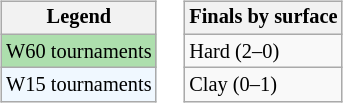<table>
<tr valign=top>
<td><br><table class="wikitable" style="font-size:85%">
<tr>
<th>Legend</th>
</tr>
<tr style="background:#addfad;">
<td>W60 tournaments</td>
</tr>
<tr style="background:#f0f8ff;">
<td>W15 tournaments</td>
</tr>
</table>
</td>
<td><br><table class="wikitable" style="font-size:85%">
<tr>
<th>Finals by surface</th>
</tr>
<tr>
<td>Hard (2–0)</td>
</tr>
<tr>
<td>Clay (0–1)</td>
</tr>
</table>
</td>
</tr>
</table>
